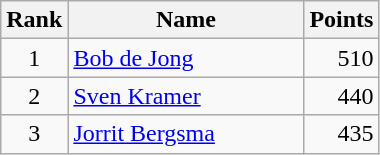<table class="wikitable" border="1">
<tr>
<th width=30>Rank</th>
<th width=150>Name</th>
<th width=25>Points</th>
</tr>
<tr>
<td align=center>1</td>
<td> <a href='#'>Bob de Jong</a></td>
<td align=right>510</td>
</tr>
<tr>
<td align=center>2</td>
<td> <a href='#'>Sven Kramer</a></td>
<td align=right>440</td>
</tr>
<tr>
<td align=center>3</td>
<td> <a href='#'>Jorrit Bergsma</a></td>
<td align=right>435</td>
</tr>
</table>
